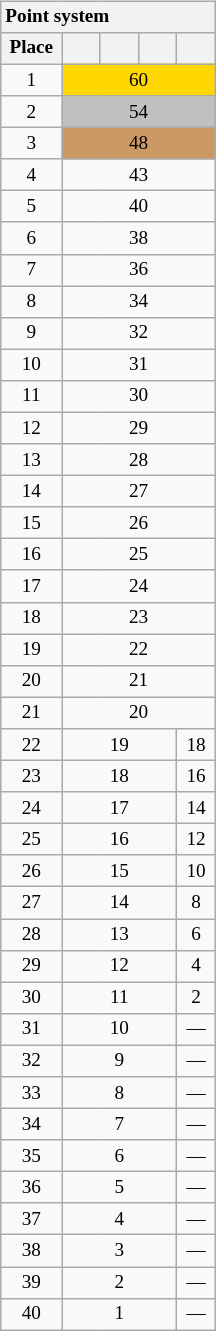<table class="wikitable collapsible collapsed" style="font-size:80%; text-align:center; float: right; width: 108pt; margin: 1em 0 1em 1em;">
<tr>
<th colspan="5" style="white-space:nowrap; text-align:left;">Point system   </th>
</tr>
<tr>
<th style="width: 20pt;">Place</th>
<th style="width: 12pt;"><small></small></th>
<th style="width: 12pt;"><small></small></th>
<th style="width: 12pt;"><small></small></th>
<th style="width: 12pt;"><small></small></th>
</tr>
<tr>
<td>1</td>
<td colspan="4" bgcolor="gold">60</td>
</tr>
<tr>
<td>2</td>
<td colspan="4" bgcolor="silver">54</td>
</tr>
<tr>
<td>3</td>
<td colspan="4" bgcolor="cc9966">48</td>
</tr>
<tr>
<td>4</td>
<td colspan="4">43</td>
</tr>
<tr>
<td>5</td>
<td colspan="4">40</td>
</tr>
<tr>
<td>6</td>
<td colspan="4">38</td>
</tr>
<tr>
<td>7</td>
<td colspan="4">36</td>
</tr>
<tr>
<td>8</td>
<td colspan="4">34</td>
</tr>
<tr>
<td>9</td>
<td colspan="4">32</td>
</tr>
<tr>
<td>10</td>
<td colspan="4">31</td>
</tr>
<tr>
<td>11</td>
<td colspan="4">30</td>
</tr>
<tr>
<td>12</td>
<td colspan="4">29</td>
</tr>
<tr>
<td>13</td>
<td colspan="4">28</td>
</tr>
<tr>
<td>14</td>
<td colspan="4">27</td>
</tr>
<tr>
<td>15</td>
<td colspan="4">26</td>
</tr>
<tr>
<td>16</td>
<td colspan="4">25</td>
</tr>
<tr>
<td>17</td>
<td colspan="4">24</td>
</tr>
<tr>
<td>18</td>
<td colspan="4">23</td>
</tr>
<tr>
<td>19</td>
<td colspan="4">22</td>
</tr>
<tr>
<td>20</td>
<td colspan="4">21</td>
</tr>
<tr>
<td>21</td>
<td colspan="4">20</td>
</tr>
<tr>
<td>22</td>
<td colspan="3">19</td>
<td>18</td>
</tr>
<tr>
<td>23</td>
<td colspan="3">18</td>
<td>16</td>
</tr>
<tr>
<td>24</td>
<td colspan="3">17</td>
<td>14</td>
</tr>
<tr>
<td>25</td>
<td colspan="3">16</td>
<td>12</td>
</tr>
<tr>
<td>26</td>
<td colspan="3">15</td>
<td>10</td>
</tr>
<tr>
<td>27</td>
<td colspan="3">14</td>
<td>8</td>
</tr>
<tr>
<td>28</td>
<td colspan="3">13</td>
<td>6</td>
</tr>
<tr>
<td>29</td>
<td colspan="3">12</td>
<td>4</td>
</tr>
<tr>
<td>30</td>
<td colspan="3">11</td>
<td>2</td>
</tr>
<tr>
<td>31</td>
<td colspan="3">10</td>
<td>—</td>
</tr>
<tr>
<td>32</td>
<td colspan="3">9</td>
<td>—</td>
</tr>
<tr>
<td>33</td>
<td colspan="3">8</td>
<td>—</td>
</tr>
<tr>
<td>34</td>
<td colspan="3">7</td>
<td>—</td>
</tr>
<tr>
<td>35</td>
<td colspan="3">6</td>
<td>—</td>
</tr>
<tr>
<td>36</td>
<td colspan="3">5</td>
<td>—</td>
</tr>
<tr>
<td>37</td>
<td colspan="3">4</td>
<td>—</td>
</tr>
<tr>
<td>38</td>
<td colspan="3">3</td>
<td>—</td>
</tr>
<tr>
<td>39</td>
<td colspan="3">2</td>
<td>—</td>
</tr>
<tr>
<td>40</td>
<td colspan="3">1</td>
<td>—</td>
</tr>
</table>
